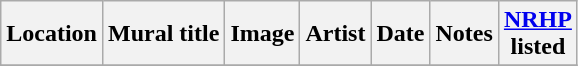<table class="wikitable sortable">
<tr>
<th>Location</th>
<th>Mural title</th>
<th>Image</th>
<th>Artist</th>
<th>Date</th>
<th>Notes</th>
<th><a href='#'>NRHP</a><br>listed</th>
</tr>
<tr>
</tr>
</table>
